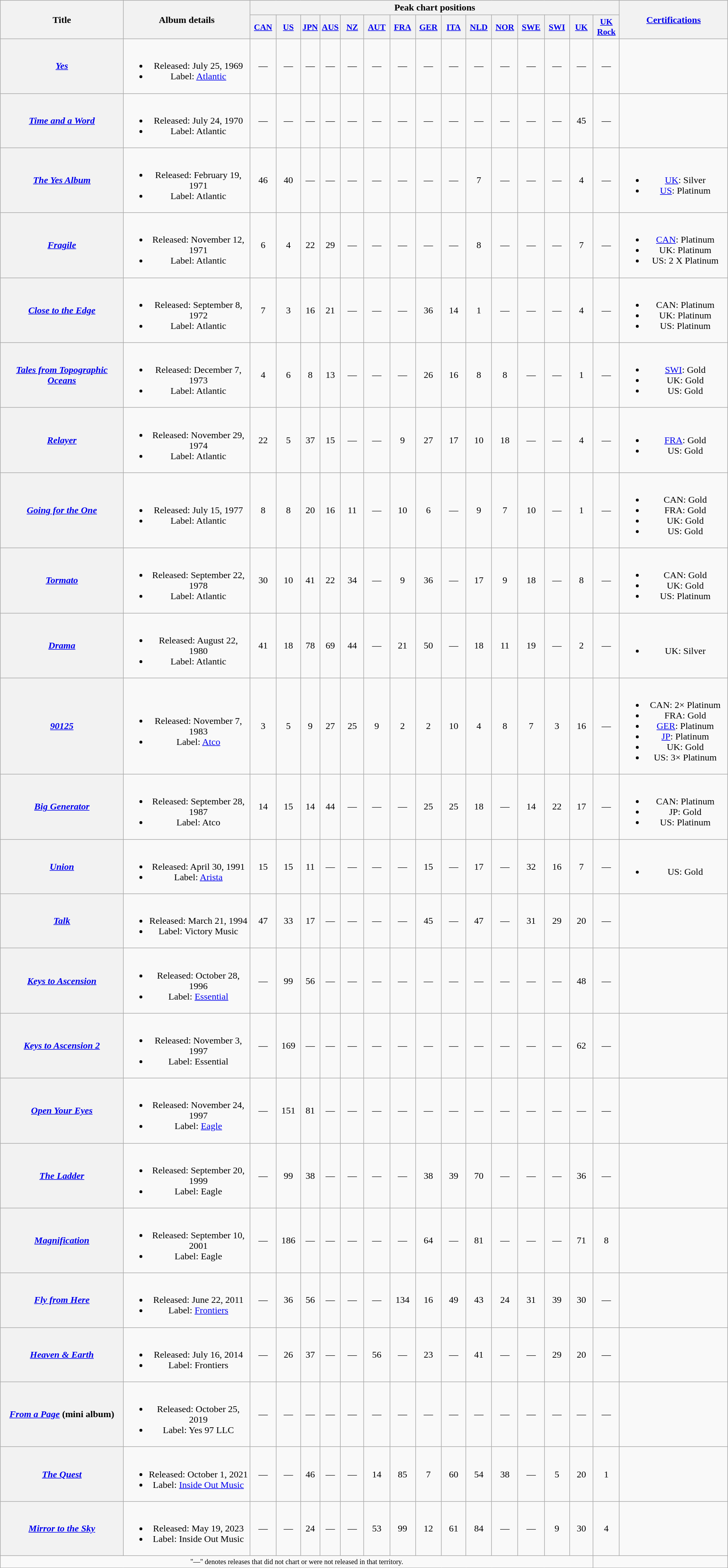<table class="wikitable plainrowheaders" style="text-align:center;">
<tr>
<th scope="col" rowspan="2" style="width:18em;">Title</th>
<th scope="col" rowspan="2" style="width:18em;">Album details</th>
<th scope="col" colspan="15">Peak chart positions</th>
<th rowspan="2" style="width:15em;"><a href='#'>Certifications</a></th>
</tr>
<tr>
<th scope="col" style="width:3em;font-size:90%;"><a href='#'>CAN</a><br></th>
<th scope="col" style="width:3em;font-size:90%;"><a href='#'>US</a><br></th>
<th style="width:1em;font-size:90%"><a href='#'>JPN</a><br></th>
<th style="width:1em;font-size:90%"><a href='#'>AUS</a><br></th>
<th scope="col" style="width:3em;font-size:90%;"><a href='#'>NZ</a><br></th>
<th scope="col" style="width:3em;font-size:90%;"><a href='#'>AUT</a><br></th>
<th scope="col" style="width:3em;font-size:90%;"><a href='#'>FRA</a><br></th>
<th scope="col" style="width:3em;font-size:90%;"><a href='#'>GER</a><br></th>
<th scope="col" style="width:3em;font-size:90%;"><a href='#'>ITA</a><br></th>
<th scope="col" style="width:3em;font-size:90%;"><a href='#'>NLD</a><br></th>
<th scope="col" style="width:3em;font-size:90%;"><a href='#'>NOR</a><br></th>
<th scope="col" style="width:3em;font-size:90%;"><a href='#'>SWE</a><br></th>
<th scope="col" style="width:3em;font-size:90%;"><a href='#'>SWI</a><br></th>
<th scope="col" style="width:3em;font-size:90%;"><a href='#'>UK</a><br></th>
<th scope="col" style="width:3em;font-size:90%;"><a href='#'>UK Rock</a><br></th>
</tr>
<tr>
<th scope="row"><em><a href='#'>Yes</a></em></th>
<td><br><ul><li>Released: July 25, 1969</li><li>Label: <a href='#'>Atlantic</a></li></ul></td>
<td>—</td>
<td>—</td>
<td>—</td>
<td>—</td>
<td>—</td>
<td>—</td>
<td>—</td>
<td>—</td>
<td>—</td>
<td>—</td>
<td>—</td>
<td>—</td>
<td>—</td>
<td>—</td>
<td>—</td>
<td></td>
</tr>
<tr>
<th scope="row"><em><a href='#'>Time and a Word</a></em></th>
<td><br><ul><li>Released: July 24, 1970</li><li>Label: Atlantic</li></ul></td>
<td>—</td>
<td>—</td>
<td>—</td>
<td>—</td>
<td>—</td>
<td>—</td>
<td>—</td>
<td>—</td>
<td>—</td>
<td>—</td>
<td>—</td>
<td>—</td>
<td>—</td>
<td>45</td>
<td>—</td>
<td></td>
</tr>
<tr>
<th scope="row"><em><a href='#'>The Yes Album</a></em></th>
<td><br><ul><li>Released: February 19, 1971</li><li>Label: Atlantic</li></ul></td>
<td>46</td>
<td>40</td>
<td>—</td>
<td>—</td>
<td>—</td>
<td>—</td>
<td>—</td>
<td>—</td>
<td>—</td>
<td>7</td>
<td>—</td>
<td>—</td>
<td>—</td>
<td>4</td>
<td>—</td>
<td><br><ul><li><a href='#'>UK</a>: Silver</li><li><a href='#'>US</a>: Platinum</li></ul></td>
</tr>
<tr>
<th scope="row"><em><a href='#'>Fragile</a></em></th>
<td><br><ul><li>Released: November 12, 1971</li><li>Label: Atlantic</li></ul></td>
<td>6</td>
<td>4</td>
<td>22</td>
<td>29</td>
<td>—</td>
<td>—</td>
<td>—</td>
<td>—</td>
<td>—</td>
<td>8</td>
<td>—</td>
<td>—</td>
<td>—</td>
<td>7</td>
<td>—</td>
<td><br><ul><li><a href='#'>CAN</a>: Platinum</li><li>UK: Platinum</li><li>US: 2 X Platinum</li></ul></td>
</tr>
<tr>
<th scope="row"><em><a href='#'>Close to the Edge</a></em></th>
<td><br><ul><li>Released: September 8, 1972</li><li>Label: Atlantic</li></ul></td>
<td>7</td>
<td>3</td>
<td>16</td>
<td>21</td>
<td>—</td>
<td>—</td>
<td>—</td>
<td>36</td>
<td>14</td>
<td>1</td>
<td>—</td>
<td>—</td>
<td>—</td>
<td>4</td>
<td>—</td>
<td><br><ul><li>CAN: Platinum</li><li>UK: Platinum</li><li>US: Platinum</li></ul></td>
</tr>
<tr>
<th scope="row"><em><a href='#'>Tales from Topographic Oceans</a></em></th>
<td><br><ul><li>Released: December 7, 1973</li><li>Label: Atlantic</li></ul></td>
<td>4</td>
<td>6</td>
<td>8</td>
<td>13</td>
<td>—</td>
<td>—</td>
<td>—</td>
<td>26</td>
<td>16</td>
<td>8</td>
<td>8</td>
<td>—</td>
<td>—</td>
<td>1</td>
<td>—</td>
<td><br><ul><li><a href='#'>SWI</a>: Gold</li><li>UK: Gold</li><li>US: Gold</li></ul></td>
</tr>
<tr>
<th scope="row"><em><a href='#'>Relayer</a></em></th>
<td><br><ul><li>Released: November 29, 1974</li><li>Label: Atlantic</li></ul></td>
<td>22</td>
<td>5</td>
<td>37</td>
<td>15</td>
<td>—</td>
<td>—</td>
<td>9</td>
<td>27</td>
<td>17</td>
<td>10</td>
<td>18</td>
<td>—</td>
<td>—</td>
<td>4</td>
<td>—</td>
<td><br><ul><li><a href='#'>FRA</a>: Gold</li><li>US: Gold</li></ul></td>
</tr>
<tr>
<th scope="row"><em><a href='#'>Going for the One</a></em></th>
<td><br><ul><li>Released: July 15, 1977</li><li>Label: Atlantic</li></ul></td>
<td>8</td>
<td>8</td>
<td>20</td>
<td>16</td>
<td>11</td>
<td>—</td>
<td>10</td>
<td>6</td>
<td>—</td>
<td>9</td>
<td>7</td>
<td>10</td>
<td>—</td>
<td>1</td>
<td>—</td>
<td><br><ul><li>CAN: Gold</li><li>FRA: Gold</li><li>UK: Gold</li><li>US: Gold</li></ul></td>
</tr>
<tr>
<th scope="row"><em><a href='#'>Tormato</a></em></th>
<td><br><ul><li>Released: September 22, 1978</li><li>Label: Atlantic</li></ul></td>
<td>30</td>
<td>10</td>
<td>41</td>
<td>22</td>
<td>34</td>
<td>—</td>
<td>9</td>
<td>36</td>
<td>—</td>
<td>17</td>
<td>9</td>
<td>18</td>
<td>—</td>
<td>8</td>
<td>—</td>
<td><br><ul><li>CAN: Gold</li><li>UK: Gold</li><li>US: Platinum</li></ul></td>
</tr>
<tr>
<th scope="row"><em><a href='#'>Drama</a></em></th>
<td><br><ul><li>Released: August 22, 1980</li><li>Label: Atlantic</li></ul></td>
<td>41</td>
<td>18</td>
<td>78</td>
<td>69</td>
<td>44</td>
<td>—</td>
<td>21</td>
<td>50</td>
<td>—</td>
<td>18</td>
<td>11</td>
<td>19</td>
<td>—</td>
<td>2</td>
<td>—</td>
<td><br><ul><li>UK: Silver</li></ul></td>
</tr>
<tr>
<th scope="row"><em><a href='#'>90125</a></em></th>
<td><br><ul><li>Released: November 7, 1983</li><li>Label: <a href='#'>Atco</a></li></ul></td>
<td>3</td>
<td>5</td>
<td>9</td>
<td>27</td>
<td>25</td>
<td>9</td>
<td>2</td>
<td>2</td>
<td>10</td>
<td>4</td>
<td>8</td>
<td>7</td>
<td>3</td>
<td>16</td>
<td>—</td>
<td><br><ul><li>CAN: 2× Platinum</li><li>FRA: Gold</li><li><a href='#'>GER</a>: Platinum</li><li><a href='#'>JP</a>: Platinum</li><li>UK: Gold</li><li>US: 3× Platinum</li></ul></td>
</tr>
<tr>
<th scope="row"><em><a href='#'>Big Generator</a></em></th>
<td><br><ul><li>Released: September 28, 1987</li><li>Label: Atco</li></ul></td>
<td>14</td>
<td>15</td>
<td>14</td>
<td>44</td>
<td>—</td>
<td>—</td>
<td>—</td>
<td>25</td>
<td>25</td>
<td>18</td>
<td>—</td>
<td>14</td>
<td>22</td>
<td>17</td>
<td>—</td>
<td><br><ul><li>CAN: Platinum</li><li>JP: Gold</li><li>US: Platinum</li></ul></td>
</tr>
<tr>
<th scope="row"><em><a href='#'>Union</a></em></th>
<td><br><ul><li>Released: April 30, 1991</li><li>Label: <a href='#'>Arista</a></li></ul></td>
<td>15</td>
<td>15</td>
<td>11</td>
<td>—</td>
<td>—</td>
<td>—</td>
<td>—</td>
<td>15</td>
<td>—</td>
<td>17</td>
<td>—</td>
<td>32</td>
<td>16</td>
<td>7</td>
<td>—</td>
<td><br><ul><li>US: Gold</li></ul></td>
</tr>
<tr>
<th scope="row"><em><a href='#'>Talk</a></em></th>
<td><br><ul><li>Released: March 21, 1994</li><li>Label: Victory Music</li></ul></td>
<td>47</td>
<td>33</td>
<td>17</td>
<td>—</td>
<td>—</td>
<td>—</td>
<td>—</td>
<td>45</td>
<td>—</td>
<td>47</td>
<td>—</td>
<td>31</td>
<td>29</td>
<td>20</td>
<td>—</td>
<td></td>
</tr>
<tr>
<th scope="row"><em><a href='#'>Keys to Ascension</a></em></th>
<td><br><ul><li>Released: October 28, 1996</li><li>Label: <a href='#'>Essential</a></li></ul></td>
<td>—</td>
<td>99</td>
<td>56</td>
<td>—</td>
<td>—</td>
<td>—</td>
<td>—</td>
<td>—</td>
<td>—</td>
<td>—</td>
<td>—</td>
<td>—</td>
<td>—</td>
<td>48</td>
<td>—</td>
<td></td>
</tr>
<tr>
<th scope="row"><em><a href='#'>Keys to Ascension 2</a></em></th>
<td><br><ul><li>Released: November 3, 1997</li><li>Label: Essential</li></ul></td>
<td>—</td>
<td>169</td>
<td>—</td>
<td>—</td>
<td>—</td>
<td>—</td>
<td>—</td>
<td>—</td>
<td>—</td>
<td>—</td>
<td>—</td>
<td>—</td>
<td>—</td>
<td>62</td>
<td>—</td>
<td></td>
</tr>
<tr>
<th scope="row"><em><a href='#'>Open Your Eyes</a></em></th>
<td><br><ul><li>Released: November 24, 1997</li><li>Label: <a href='#'>Eagle</a></li></ul></td>
<td>—</td>
<td>151</td>
<td>81</td>
<td>—</td>
<td>—</td>
<td>—</td>
<td>—</td>
<td>—</td>
<td>—</td>
<td>—</td>
<td>—</td>
<td>—</td>
<td>—</td>
<td>—</td>
<td>—</td>
<td></td>
</tr>
<tr>
<th scope="row"><em><a href='#'>The Ladder</a></em></th>
<td><br><ul><li>Released: September 20, 1999</li><li>Label: Eagle</li></ul></td>
<td>—</td>
<td>99</td>
<td>38</td>
<td>—</td>
<td>—</td>
<td>—</td>
<td>—</td>
<td>38</td>
<td>39</td>
<td>70</td>
<td>—</td>
<td>—</td>
<td>—</td>
<td>36</td>
<td>—</td>
<td></td>
</tr>
<tr>
<th scope="row"><em><a href='#'>Magnification</a></em></th>
<td><br><ul><li>Released: September 10, 2001</li><li>Label: Eagle</li></ul></td>
<td>—</td>
<td>186</td>
<td>—</td>
<td>—</td>
<td>—</td>
<td>—</td>
<td>—</td>
<td>64</td>
<td>—</td>
<td>81</td>
<td>—</td>
<td>—</td>
<td>—</td>
<td>71</td>
<td>8</td>
<td></td>
</tr>
<tr>
<th scope="row"><em><a href='#'>Fly from Here</a></em></th>
<td><br><ul><li>Released: June 22, 2011</li><li>Label: <a href='#'>Frontiers</a></li></ul></td>
<td>—</td>
<td>36</td>
<td>56</td>
<td>—</td>
<td>—</td>
<td>—</td>
<td>134</td>
<td>16</td>
<td>49</td>
<td>43</td>
<td>24</td>
<td>31</td>
<td>39</td>
<td>30</td>
<td>—</td>
<td></td>
</tr>
<tr>
<th scope="row"><em><a href='#'>Heaven & Earth</a></em></th>
<td><br><ul><li>Released: July 16, 2014</li><li>Label: Frontiers</li></ul></td>
<td>—</td>
<td>26</td>
<td>37</td>
<td>—</td>
<td>—</td>
<td>56</td>
<td>—</td>
<td>23</td>
<td>—</td>
<td>41</td>
<td>—</td>
<td>—</td>
<td>29</td>
<td>20</td>
<td>—</td>
<td></td>
</tr>
<tr>
<th scope="row"><em><a href='#'>From a Page</a></em> (mini album)</th>
<td><br><ul><li>Released: October 25, 2019</li><li>Label: Yes 97 LLC</li></ul></td>
<td>—</td>
<td>—</td>
<td>—</td>
<td>—</td>
<td>—</td>
<td>—</td>
<td>—</td>
<td>—</td>
<td>—</td>
<td>—</td>
<td>—</td>
<td>—</td>
<td>—</td>
<td>—</td>
<td>—</td>
<td></td>
</tr>
<tr>
<th scope="row"><em><a href='#'>The Quest</a></em></th>
<td><br><ul><li>Released: October 1, 2021</li><li>Label: <a href='#'>Inside Out Music</a></li></ul></td>
<td>—</td>
<td>—</td>
<td>46</td>
<td>—</td>
<td>—</td>
<td>14</td>
<td>85</td>
<td>7</td>
<td>60</td>
<td>54</td>
<td>38</td>
<td>—</td>
<td>5</td>
<td>20</td>
<td>1</td>
<td></td>
</tr>
<tr>
<th scope="row"><em><a href='#'>Mirror to the Sky</a></em></th>
<td><br><ul><li>Released: May 19, 2023</li><li>Label: Inside Out Music</li></ul></td>
<td>—</td>
<td>—</td>
<td>24</td>
<td>—</td>
<td>—</td>
<td>53</td>
<td>99</td>
<td>12</td>
<td>61</td>
<td>84</td>
<td>—</td>
<td>—</td>
<td>9</td>
<td>30</td>
<td>4</td>
<td></td>
</tr>
<tr>
<td colspan="16" style="text-align:center; font-size:9pt;">"—" denotes releases that did not chart or were not released in that territory.</td>
</tr>
</table>
